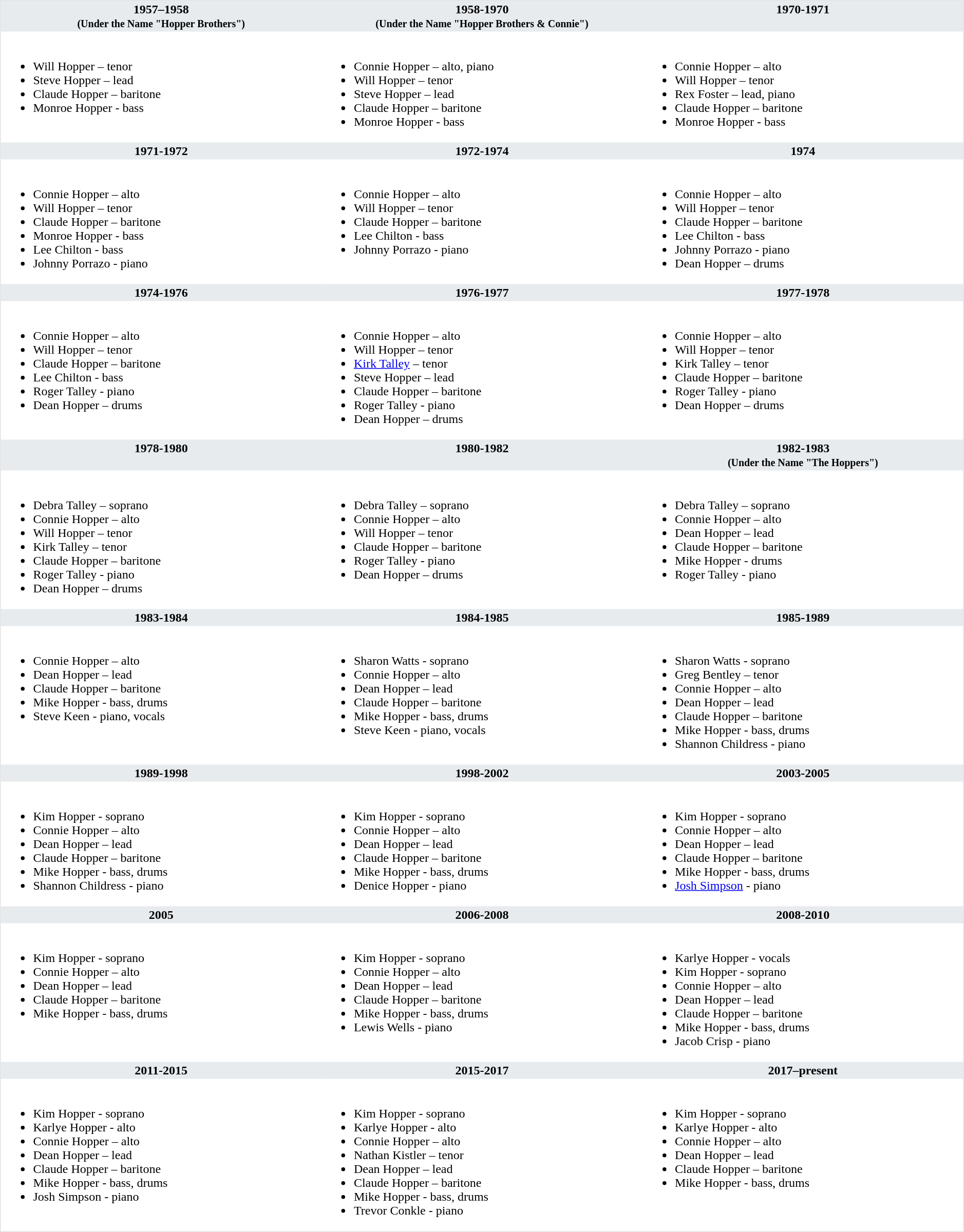<table class="toccolours" cellspacing="0" cellpadding="2" style="float: width; margin: 0 0 1em 1em; border-collapse: collapse; border: 1px solid #E2E2E2; border:1; width:99%">
<tr>
<th width="25%" valign="top" bgcolor="#E7EBEE">1957–1958<br><small>(Under the Name "Hopper Brothers")</small></th>
<th width="25%" valign="top" bgcolor="#E7EBEE">1958-1970<br><small>(Under the Name "Hopper Brothers & Connie")</small></th>
<th width="25%" valign="top" bgcolor="#E7EBEE">1970-1971</th>
</tr>
<tr>
<td valign="top"><br><ul><li>Will Hopper – tenor</li><li>Steve Hopper – lead</li><li>Claude Hopper – baritone</li><li>Monroe Hopper - bass</li></ul></td>
<td valign="top"><br><ul><li>Connie Hopper – alto, piano</li><li>Will Hopper – tenor</li><li>Steve Hopper – lead</li><li>Claude Hopper – baritone</li><li>Monroe Hopper - bass</li></ul></td>
<td valign="top"><br><ul><li>Connie Hopper – alto</li><li>Will Hopper – tenor</li><li>Rex Foster – lead, piano</li><li>Claude Hopper – baritone</li><li>Monroe Hopper - bass</li></ul></td>
</tr>
<tr>
<th bgcolor="#E7EBEE" width="25%" valign="top">1971-1972</th>
<th bgcolor="#E7EBEE" width="25%" valign="top">1972-1974</th>
<th bgcolor="#E7EBEE" width="25%" valign="top">1974</th>
</tr>
<tr>
<td valign="top"><br><ul><li>Connie Hopper – alto</li><li>Will Hopper – tenor</li><li>Claude Hopper – baritone</li><li>Monroe Hopper - bass</li><li>Lee Chilton - bass</li><li>Johnny Porrazo - piano</li></ul></td>
<td valign="top"><br><ul><li>Connie Hopper – alto</li><li>Will Hopper – tenor</li><li>Claude Hopper – baritone</li><li>Lee Chilton - bass</li><li>Johnny Porrazo - piano</li></ul></td>
<td valign="top"><br><ul><li>Connie Hopper – alto</li><li>Will Hopper – tenor</li><li>Claude Hopper – baritone</li><li>Lee Chilton - bass</li><li>Johnny Porrazo - piano</li><li>Dean Hopper – drums</li></ul></td>
</tr>
<tr>
<th bgcolor="#E7EBEE" width="25%" valign="top">1974-1976</th>
<th bgcolor="#E7EBEE" width="25%" valign="top">1976-1977</th>
<th bgcolor="#E7EBEE" width="25%" valign="top">1977-1978</th>
</tr>
<tr>
<td valign="top"><br><ul><li>Connie Hopper – alto</li><li>Will Hopper – tenor</li><li>Claude Hopper – baritone</li><li>Lee Chilton - bass</li><li>Roger Talley - piano</li><li>Dean Hopper – drums</li></ul></td>
<td valign="top"><br><ul><li>Connie Hopper – alto</li><li>Will Hopper – tenor</li><li><a href='#'>Kirk Talley</a>  – tenor</li><li>Steve Hopper – lead</li><li>Claude Hopper – baritone</li><li>Roger Talley - piano</li><li>Dean Hopper – drums</li></ul></td>
<td valign="top"><br><ul><li>Connie Hopper – alto</li><li>Will Hopper – tenor</li><li>Kirk Talley  – tenor</li><li>Claude Hopper – baritone</li><li>Roger Talley - piano</li><li>Dean Hopper – drums</li></ul></td>
</tr>
<tr>
<th bgcolor="#E7EBEE" width="25%" valign="top">1978-1980</th>
<th bgcolor="#E7EBEE" width="25%" valign="top">1980-1982</th>
<th bgcolor="#E7EBEE" width="25%" valign="top">1982-1983<br><small>(Under the Name "The Hoppers")</small></th>
</tr>
<tr>
<td valign="top"><br><ul><li>Debra Talley – soprano</li><li>Connie Hopper – alto</li><li>Will Hopper – tenor</li><li>Kirk Talley  – tenor</li><li>Claude Hopper – baritone</li><li>Roger Talley - piano</li><li>Dean Hopper – drums</li></ul></td>
<td valign="top"><br><ul><li>Debra Talley – soprano</li><li>Connie Hopper – alto</li><li>Will Hopper – tenor</li><li>Claude Hopper – baritone</li><li>Roger Talley - piano</li><li>Dean Hopper – drums</li></ul></td>
<td valign="top"><br><ul><li>Debra Talley – soprano</li><li>Connie Hopper – alto</li><li>Dean Hopper – lead</li><li>Claude Hopper – baritone</li><li>Mike Hopper - drums</li><li>Roger Talley - piano</li></ul></td>
</tr>
<tr>
<th bgcolor="#E7EBEE" width="25%" valign="top">1983-1984</th>
<th bgcolor="#E7EBEE" width="25%" valign="top">1984-1985</th>
<th bgcolor="#E7EBEE" width="25%" valign="top">1985-1989</th>
</tr>
<tr>
<td valign="top"><br><ul><li>Connie Hopper – alto</li><li>Dean Hopper – lead</li><li>Claude Hopper – baritone</li><li>Mike Hopper - bass, drums</li><li>Steve Keen - piano, vocals</li></ul></td>
<td valign="top"><br><ul><li>Sharon Watts - soprano</li><li>Connie Hopper – alto</li><li>Dean Hopper – lead</li><li>Claude Hopper – baritone</li><li>Mike Hopper - bass, drums</li><li>Steve Keen - piano, vocals</li></ul></td>
<td valign="top"><br><ul><li>Sharon Watts - soprano</li><li>Greg Bentley – tenor</li><li>Connie Hopper – alto</li><li>Dean Hopper – lead</li><li>Claude Hopper – baritone</li><li>Mike Hopper - bass, drums</li><li>Shannon Childress - piano</li></ul></td>
</tr>
<tr>
<th bgcolor="#E7EBEE" width="25%" valign="top">1989-1998</th>
<th bgcolor="#E7EBEE" width="25%" valign="top">1998-2002</th>
<th bgcolor="#E7EBEE" width="25%" valign="top">2003-2005</th>
</tr>
<tr>
<td valign="top"><br><ul><li>Kim Hopper - soprano</li><li>Connie Hopper – alto</li><li>Dean Hopper – lead</li><li>Claude Hopper – baritone</li><li>Mike Hopper - bass, drums</li><li>Shannon Childress - piano</li></ul></td>
<td valign="top"><br><ul><li>Kim Hopper - soprano</li><li>Connie Hopper – alto</li><li>Dean Hopper – lead</li><li>Claude Hopper – baritone</li><li>Mike Hopper - bass, drums</li><li>Denice Hopper - piano</li></ul></td>
<td valign="top"><br><ul><li>Kim Hopper - soprano</li><li>Connie Hopper – alto</li><li>Dean Hopper – lead</li><li>Claude Hopper – baritone</li><li>Mike Hopper - bass, drums</li><li><a href='#'>Josh Simpson</a> - piano</li></ul></td>
</tr>
<tr>
<th bgcolor="#E7EBEE" width="25%" valign="top">2005</th>
<th bgcolor="#E7EBEE" width="25%" valign="top">2006-2008</th>
<th bgcolor="#E7EBEE" width="25%" valign="top">2008-2010</th>
</tr>
<tr>
<td valign="top"><br><ul><li>Kim Hopper - soprano</li><li>Connie Hopper – alto</li><li>Dean Hopper – lead</li><li>Claude Hopper – baritone</li><li>Mike Hopper - bass, drums</li></ul></td>
<td valign="top"><br><ul><li>Kim Hopper - soprano</li><li>Connie Hopper – alto</li><li>Dean Hopper – lead</li><li>Claude Hopper – baritone</li><li>Mike Hopper - bass, drums</li><li>Lewis Wells - piano</li></ul></td>
<td valign="top"><br><ul><li>Karlye Hopper - vocals</li><li>Kim Hopper - soprano</li><li>Connie Hopper – alto</li><li>Dean Hopper – lead</li><li>Claude Hopper – baritone</li><li>Mike Hopper - bass, drums</li><li>Jacob Crisp - piano</li></ul></td>
</tr>
<tr>
<th bgcolor="#E7EBEE" width="25%" valign="top">2011-2015</th>
<th bgcolor="#E7EBEE" width="25%" valign="top">2015-2017</th>
<th bgcolor="#E7EBEE" width="25%" valign="top">2017–present</th>
</tr>
<tr>
<td valign="top"><br><ul><li>Kim Hopper - soprano</li><li>Karlye Hopper - alto</li><li>Connie Hopper – alto</li><li>Dean Hopper – lead</li><li>Claude Hopper – baritone</li><li>Mike Hopper - bass, drums</li><li>Josh Simpson - piano</li></ul></td>
<td valign="top"><br><ul><li>Kim Hopper - soprano</li><li>Karlye Hopper - alto</li><li>Connie Hopper – alto</li><li>Nathan Kistler – tenor</li><li>Dean Hopper – lead</li><li>Claude Hopper – baritone</li><li>Mike Hopper - bass, drums</li><li>Trevor Conkle - piano</li></ul></td>
<td valign="top"><br><ul><li>Kim Hopper - soprano</li><li>Karlye Hopper - alto</li><li>Connie Hopper – alto</li><li>Dean Hopper – lead</li><li>Claude Hopper – baritone</li><li>Mike Hopper - bass, drums</li></ul></td>
</tr>
</table>
